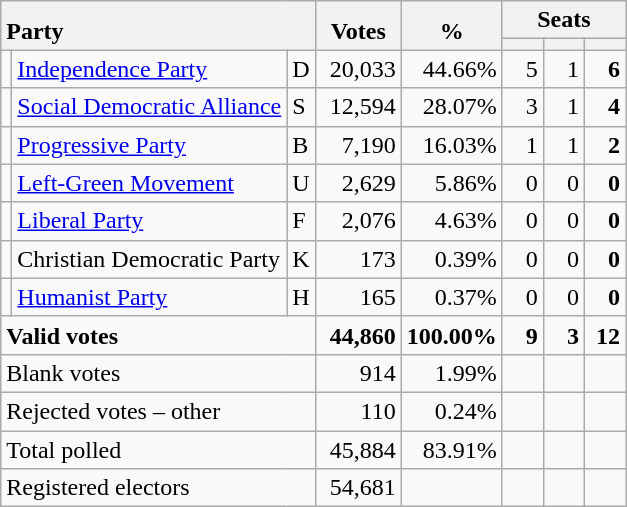<table class="wikitable" border="1" style="text-align:right;">
<tr>
<th style="text-align:left;" valign=bottom rowspan=2 colspan=3>Party</th>
<th align=center valign=bottom rowspan=2 width="50">Votes</th>
<th align=center valign=bottom rowspan=2 width="50">%</th>
<th colspan=3>Seats</th>
</tr>
<tr>
<th align=center valign=bottom width="20"><small></small></th>
<th align=center valign=bottom width="20"><small><a href='#'></a></small></th>
<th align=center valign=bottom width="20"><small></small></th>
</tr>
<tr>
<td></td>
<td align=left><a href='#'>Independence Party</a></td>
<td align=left>D</td>
<td>20,033</td>
<td>44.66%</td>
<td>5</td>
<td>1</td>
<td><strong>6</strong></td>
</tr>
<tr>
<td></td>
<td align=left><a href='#'>Social Democratic Alliance</a></td>
<td align=left>S</td>
<td>12,594</td>
<td>28.07%</td>
<td>3</td>
<td>1</td>
<td><strong>4</strong></td>
</tr>
<tr>
<td></td>
<td align=left><a href='#'>Progressive Party</a></td>
<td align=left>B</td>
<td>7,190</td>
<td>16.03%</td>
<td>1</td>
<td>1</td>
<td><strong>2</strong></td>
</tr>
<tr>
<td></td>
<td align=left><a href='#'>Left-Green Movement</a></td>
<td align=left>U</td>
<td>2,629</td>
<td>5.86%</td>
<td>0</td>
<td>0</td>
<td><strong>0</strong></td>
</tr>
<tr>
<td></td>
<td align=left><a href='#'>Liberal Party</a></td>
<td align=left>F</td>
<td>2,076</td>
<td>4.63%</td>
<td>0</td>
<td>0</td>
<td><strong>0</strong></td>
</tr>
<tr>
<td></td>
<td align=left>Christian Democratic Party</td>
<td align=left>K</td>
<td>173</td>
<td>0.39%</td>
<td>0</td>
<td>0</td>
<td><strong>0</strong></td>
</tr>
<tr>
<td></td>
<td align=left><a href='#'>Humanist Party</a></td>
<td align=left>H</td>
<td>165</td>
<td>0.37%</td>
<td>0</td>
<td>0</td>
<td><strong>0</strong></td>
</tr>
<tr style="font-weight:bold">
<td align=left colspan=3>Valid votes</td>
<td>44,860</td>
<td>100.00%</td>
<td>9</td>
<td>3</td>
<td>12</td>
</tr>
<tr>
<td align=left colspan=3>Blank votes</td>
<td>914</td>
<td>1.99%</td>
<td></td>
<td></td>
<td></td>
</tr>
<tr>
<td align=left colspan=3>Rejected votes – other</td>
<td>110</td>
<td>0.24%</td>
<td></td>
<td></td>
<td></td>
</tr>
<tr>
<td align=left colspan=3>Total polled</td>
<td>45,884</td>
<td>83.91%</td>
<td></td>
<td></td>
<td></td>
</tr>
<tr>
<td align=left colspan=3>Registered electors</td>
<td>54,681</td>
<td></td>
<td></td>
<td></td>
<td></td>
</tr>
</table>
